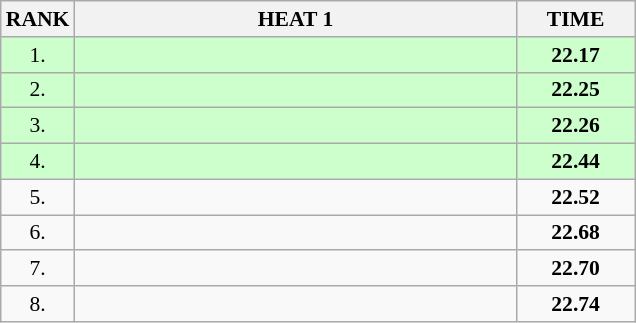<table class="wikitable" style="border-collapse: collapse; font-size: 90%;">
<tr>
<th>RANK</th>
<th style="width: 20em">HEAT 1</th>
<th style="width: 5em">TIME</th>
</tr>
<tr style="background:#ccffcc;">
<td align="center">1.</td>
<td></td>
<td align="center"><strong>22.17</strong></td>
</tr>
<tr style="background:#ccffcc;">
<td align="center">2.</td>
<td></td>
<td align="center"><strong>22.25</strong></td>
</tr>
<tr style="background:#ccffcc;">
<td align="center">3.</td>
<td></td>
<td align="center"><strong>22.26</strong></td>
</tr>
<tr style="background:#ccffcc;">
<td align="center">4.</td>
<td></td>
<td align="center"><strong>22.44</strong></td>
</tr>
<tr>
<td align="center">5.</td>
<td></td>
<td align="center"><strong>22.52</strong></td>
</tr>
<tr>
<td align="center">6.</td>
<td></td>
<td align="center"><strong>22.68</strong></td>
</tr>
<tr>
<td align="center">7.</td>
<td></td>
<td align="center"><strong>22.70</strong></td>
</tr>
<tr>
<td align="center">8.</td>
<td></td>
<td align="center"><strong>22.74</strong></td>
</tr>
</table>
